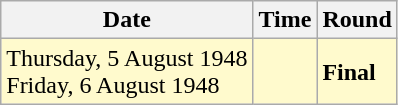<table class="wikitable">
<tr>
<th>Date</th>
<th>Time</th>
<th>Round</th>
</tr>
<tr style=background:lemonchiffon>
<td>Thursday, 5 August 1948<br>Friday, 6 August 1948</td>
<td></td>
<td><strong>Final</strong></td>
</tr>
</table>
